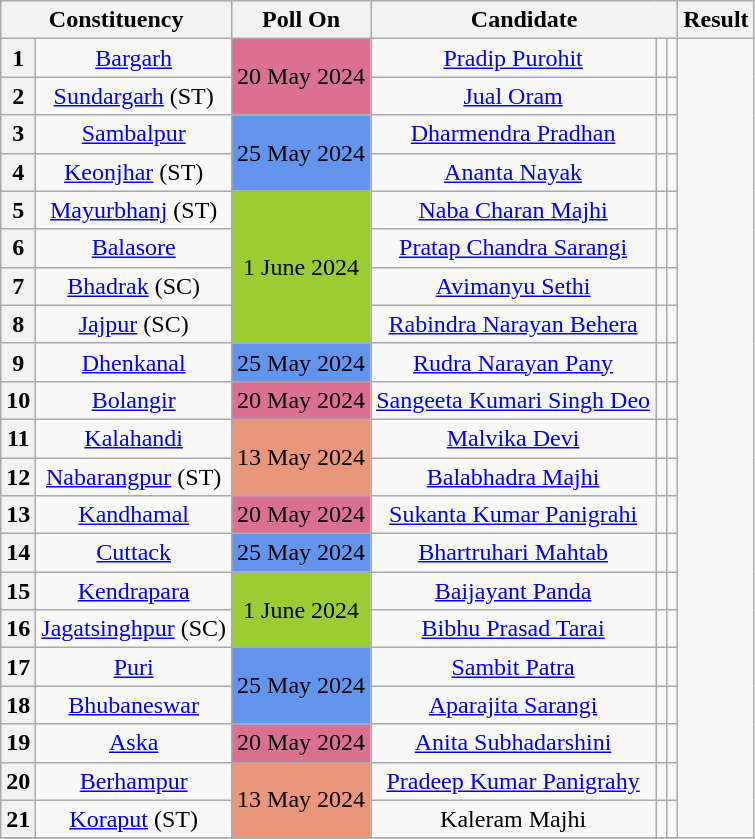<table class="wikitable sortable" style="text-align:center;">
<tr>
<th colspan="2">Constituency</th>
<th>Poll On</th>
<th colspan="3">Candidate</th>
<th>Result</th>
</tr>
<tr>
<th>1</th>
<td><a href='#'>Bargarh</a></td>
<td rowspan=2 bgcolor=#DB7093>20 May 2024</td>
<td><a href='#'>Pradip Purohit</a></td>
<td></td>
<td></td>
</tr>
<tr>
<th>2</th>
<td><a href='#'>Sundargarh</a> (ST)</td>
<td><a href='#'>Jual Oram</a></td>
<td></td>
<td></td>
</tr>
<tr>
<th>3</th>
<td><a href='#'>Sambalpur</a></td>
<td rowspan=2 bgcolor=#6495ED>25 May 2024</td>
<td><a href='#'>Dharmendra Pradhan</a></td>
<td></td>
<td></td>
</tr>
<tr>
<th>4</th>
<td><a href='#'>Keonjhar</a> (ST)</td>
<td><a href='#'>Ananta Nayak</a></td>
<td></td>
<td></td>
</tr>
<tr>
<th>5</th>
<td><a href='#'>Mayurbhanj</a> (ST)</td>
<td rowspan=4 bgcolor=#9ACD32>1 June 2024</td>
<td><a href='#'>Naba Charan Majhi</a></td>
<td></td>
<td></td>
</tr>
<tr>
<th>6</th>
<td><a href='#'>Balasore</a></td>
<td><a href='#'>Pratap Chandra Sarangi</a></td>
<td></td>
<td></td>
</tr>
<tr>
<th>7</th>
<td><a href='#'>Bhadrak</a> (SC)</td>
<td><a href='#'>Avimanyu Sethi</a></td>
<td></td>
<td></td>
</tr>
<tr>
<th>8</th>
<td><a href='#'>Jajpur</a> (SC)</td>
<td><a href='#'>Rabindra Narayan Behera</a></td>
<td></td>
<td></td>
</tr>
<tr>
<th>9</th>
<td><a href='#'>Dhenkanal</a></td>
<td bgcolor=#6495ED>25 May 2024</td>
<td><a href='#'>Rudra Narayan Pany</a></td>
<td></td>
<td></td>
</tr>
<tr>
<th>10</th>
<td><a href='#'>Bolangir</a></td>
<td bgcolor=#DB7093>20 May 2024</td>
<td><a href='#'>Sangeeta Kumari Singh Deo</a></td>
<td></td>
<td></td>
</tr>
<tr>
<th>11</th>
<td><a href='#'>Kalahandi</a></td>
<td rowspan=2 bgcolor=#E9967A>13 May 2024</td>
<td><a href='#'>Malvika Devi</a></td>
<td></td>
<td></td>
</tr>
<tr>
<th>12</th>
<td><a href='#'>Nabarangpur</a> (ST)</td>
<td><a href='#'>Balabhadra Majhi</a></td>
<td></td>
<td></td>
</tr>
<tr>
<th>13</th>
<td><a href='#'>Kandhamal</a></td>
<td bgcolor=#DB7093>20 May 2024</td>
<td><a href='#'>Sukanta Kumar Panigrahi</a></td>
<td></td>
<td></td>
</tr>
<tr>
<th>14</th>
<td><a href='#'>Cuttack</a></td>
<td bgcolor=#6495ED>25 May 2024</td>
<td><a href='#'>Bhartruhari Mahtab</a></td>
<td></td>
<td></td>
</tr>
<tr>
<th>15</th>
<td><a href='#'>Kendrapara</a></td>
<td rowspan=2 bgcolor=#9ACD32>1 June 2024</td>
<td><a href='#'>Baijayant Panda</a></td>
<td></td>
<td></td>
</tr>
<tr>
<th>16</th>
<td><a href='#'>Jagatsinghpur</a> (SC)</td>
<td><a href='#'>Bibhu Prasad Tarai</a></td>
<td></td>
<td></td>
</tr>
<tr>
<th>17</th>
<td><a href='#'>Puri</a></td>
<td rowspan=2 bgcolor=#6495ED>25 May 2024</td>
<td><a href='#'>Sambit Patra</a></td>
<td></td>
<td></td>
</tr>
<tr>
<th>18</th>
<td><a href='#'>Bhubaneswar</a></td>
<td><a href='#'>Aparajita Sarangi</a></td>
<td></td>
<td></td>
</tr>
<tr>
<th>19</th>
<td><a href='#'>Aska</a></td>
<td bgcolor=#DB7093>20 May 2024</td>
<td><a href='#'>Anita Subhadarshini</a></td>
<td></td>
<td></td>
</tr>
<tr>
<th>20</th>
<td><a href='#'>Berhampur</a></td>
<td rowspan=2 bgcolor=#E9967A>13 May 2024</td>
<td><a href='#'>Pradeep Kumar Panigrahy</a></td>
<td></td>
<td></td>
</tr>
<tr>
<th>21</th>
<td><a href='#'>Koraput</a> (ST)</td>
<td>Kaleram Majhi</td>
<td></td>
<td></td>
</tr>
<tr>
</tr>
</table>
